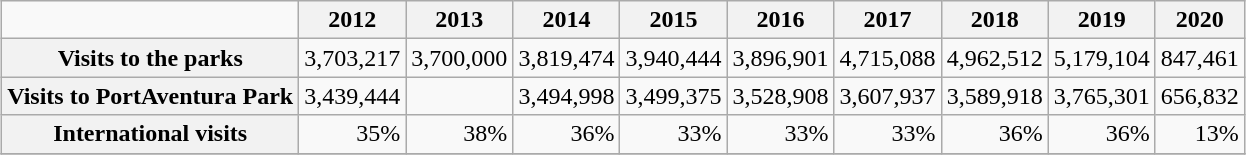<table class="wikitable" style="margin:1em auto; text-align:right;">
<tr>
<td></td>
<th scope=col>2012</th>
<th scope=col>2013</th>
<th scope=col>2014</th>
<th scope=col>2015</th>
<th scope=col>2016</th>
<th scope=col>2017</th>
<th scope=col>2018</th>
<th scope=col>2019</th>
<th scope=col>2020</th>
</tr>
<tr>
<th scope=raw>Visits to the parks</th>
<td>3,703,217</td>
<td>3,700,000</td>
<td>3,819,474</td>
<td>3,940,444</td>
<td>3,896,901</td>
<td>4,715,088</td>
<td>4,962,512</td>
<td>5,179,104</td>
<td>847,461</td>
</tr>
<tr>
<th scope=raw>Visits to PortAventura Park</th>
<td>3,439,444</td>
<td></td>
<td>3,494,998</td>
<td>3,499,375</td>
<td>3,528,908</td>
<td>3,607,937</td>
<td>3,589,918</td>
<td>3,765,301</td>
<td>656,832</td>
</tr>
<tr>
<th scope=raw>International visits</th>
<td>35%</td>
<td>38%</td>
<td>36%</td>
<td>33%</td>
<td>33%</td>
<td>33%</td>
<td>36%</td>
<td>36%</td>
<td>13%</td>
</tr>
<tr>
</tr>
</table>
